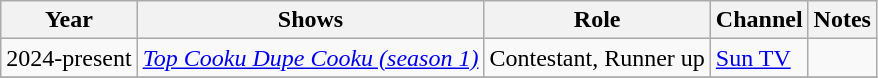<table class="wikitable sortable">
<tr>
<th>Year</th>
<th>Shows</th>
<th>Role</th>
<th>Channel</th>
<th>Notes</th>
</tr>
<tr>
<td>2024-present</td>
<td><em><a href='#'>Top Cooku Dupe Cooku (season 1)</a></em></td>
<td>Contestant, Runner up</td>
<td><a href='#'>Sun TV</a></td>
<td></td>
</tr>
<tr>
</tr>
</table>
